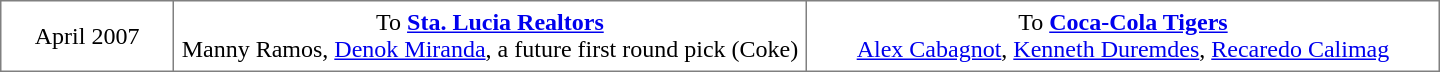<table border="1" cellpadding="5" style="border-collapse:collapse; text-align: center">
<tr>
<td style="width:12%">April 2007</td>
<td valign="top" style="width:44%">To <strong><a href='#'>Sta. Lucia Realtors</a></strong><br>Manny Ramos, <a href='#'>Denok Miranda</a>, a future first round pick (Coke)</td>
<td valign="top" style="width:44%">To <strong><a href='#'>Coca-Cola Tigers</a></strong><br><a href='#'>Alex Cabagnot</a>, <a href='#'>Kenneth Duremdes</a>, <a href='#'>Recaredo Calimag</a></td>
</tr>
</table>
